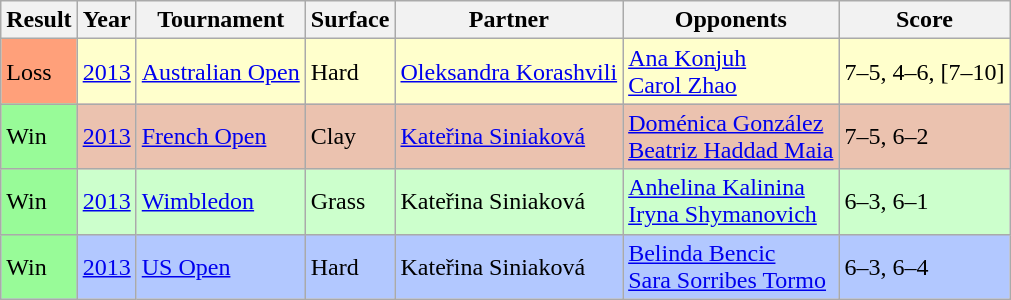<table class="sortable wikitable">
<tr>
<th>Result</th>
<th>Year</th>
<th>Tournament</th>
<th>Surface</th>
<th>Partner</th>
<th>Opponents</th>
<th class=unsortable>Score</th>
</tr>
<tr style=background:#ffc>
<td style=background:#ffa07a>Loss</td>
<td><a href='#'>2013</a></td>
<td><a href='#'>Australian Open</a></td>
<td>Hard</td>
<td> <a href='#'>Oleksandra Korashvili</a></td>
<td> <a href='#'>Ana Konjuh</a> <br>  <a href='#'>Carol Zhao</a></td>
<td>7–5, 4–6, [7–10]</td>
</tr>
<tr style=background:#ebc2af>
<td style=background:#98fb98>Win</td>
<td><a href='#'>2013</a></td>
<td><a href='#'>French Open</a></td>
<td>Clay</td>
<td> <a href='#'>Kateřina Siniaková</a></td>
<td> <a href='#'>Doménica González</a> <br>  <a href='#'>Beatriz Haddad Maia</a></td>
<td>7–5, 6–2</td>
</tr>
<tr style=background:#cfc>
<td style=background:#98fb98>Win</td>
<td><a href='#'>2013</a></td>
<td><a href='#'>Wimbledon</a></td>
<td>Grass</td>
<td> Kateřina Siniaková</td>
<td> <a href='#'>Anhelina Kalinina</a> <br>  <a href='#'>Iryna Shymanovich</a></td>
<td>6–3, 6–1</td>
</tr>
<tr style=background:#b2c8ff>
<td style=background:#98fb98>Win</td>
<td><a href='#'>2013</a></td>
<td><a href='#'>US Open</a></td>
<td>Hard</td>
<td> Kateřina Siniaková</td>
<td> <a href='#'>Belinda Bencic</a> <br>  <a href='#'>Sara Sorribes Tormo</a></td>
<td>6–3, 6–4</td>
</tr>
</table>
